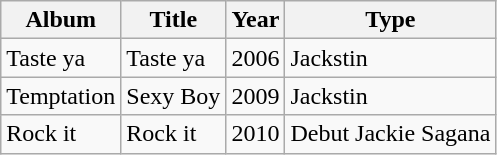<table class="wikitable">
<tr>
<th>Album</th>
<th>Title</th>
<th>Year</th>
<th>Type</th>
</tr>
<tr>
<td>Taste ya</td>
<td>Taste ya</td>
<td>2006</td>
<td>Jackstin</td>
</tr>
<tr>
<td>Temptation</td>
<td>Sexy Boy</td>
<td>2009</td>
<td>Jackstin</td>
</tr>
<tr>
<td>Rock it</td>
<td>Rock it</td>
<td>2010</td>
<td>Debut Jackie Sagana</td>
</tr>
</table>
